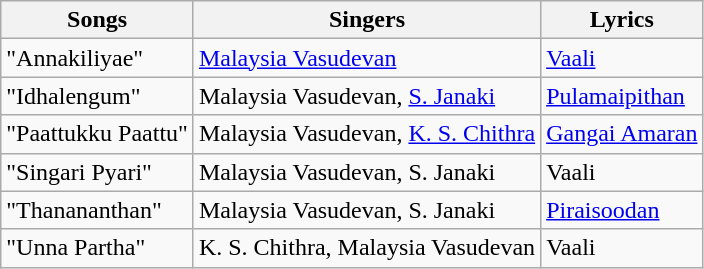<table class="wikitable">
<tr>
<th>Songs</th>
<th>Singers</th>
<th>Lyrics</th>
</tr>
<tr>
<td>"Annakiliyae"</td>
<td><a href='#'>Malaysia Vasudevan</a></td>
<td><a href='#'>Vaali</a></td>
</tr>
<tr>
<td>"Idhalengum"</td>
<td>Malaysia Vasudevan, <a href='#'>S. Janaki</a></td>
<td><a href='#'>Pulamaipithan</a></td>
</tr>
<tr>
<td>"Paattukku Paattu"</td>
<td>Malaysia Vasudevan, <a href='#'>K. S. Chithra</a></td>
<td><a href='#'>Gangai Amaran</a></td>
</tr>
<tr>
<td>"Singari Pyari"</td>
<td>Malaysia Vasudevan, S. Janaki</td>
<td>Vaali</td>
</tr>
<tr>
<td>"Thanananthan"</td>
<td>Malaysia Vasudevan, S. Janaki</td>
<td><a href='#'>Piraisoodan</a></td>
</tr>
<tr>
<td>"Unna Partha"</td>
<td>K. S. Chithra, Malaysia Vasudevan</td>
<td>Vaali</td>
</tr>
</table>
